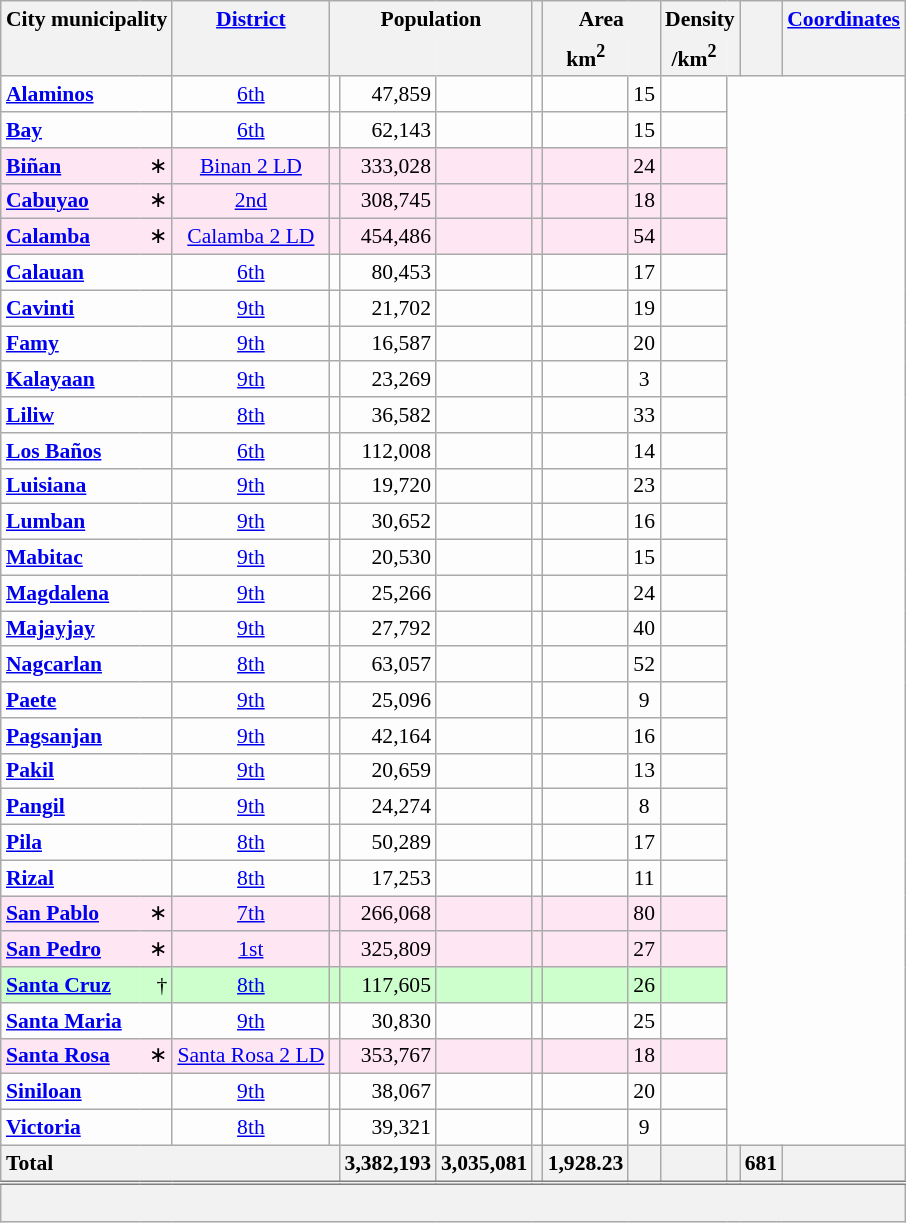<table class="wikitable sortable" style="margin:auto; table-layout:fixed; text-align:right; background:#fdfdfd; font-size:90%;">
<tr>
<th scope="col" style="border-bottom:none;" class="unsortable" colspan=2>City  municipality</th>
<th scope="col" style="border-bottom:none;" class="unsortable"><a href='#'>District</a></th>
<th scope="col" style="border-bottom:none;" class="unsortable" colspan=3>Population</th>
<th scope="col" style="border-bottom:none;" class="unsortable"></th>
<th scope="col" style="border-bottom:none;" class="unsortable" colspan=2>Area</th>
<th scope="col" style="border-bottom:none;" class="unsortable" colspan=2>Density</th>
<th scope="col" style="border-bottom:none;" class="unsortable"></th>
<th scope="col" style="border-bottom:none;" class="unsortable"><a href='#'>Coordinates</a></th>
</tr>
<tr>
<th scope="col" style="border-top:none;" colspan=2></th>
<th scope="col" style="border-top:none;"></th>
<th scope="col" style="border-style:hidden hidden solid solid;" colspan=2></th>
<th scope="col" style="border-style:hidden solid solid hidden;"></th>
<th scope="col" style="border-top:none;"></th>
<th scope="col" style="border-style:hidden hidden solid solid;">km<sup>2</sup></th>
<th scope="col" style="border-style:hidden solid solid hidden;" class="unsortable"></th>
<th scope="col" style="border-style:hidden hidden solid solid;">/km<sup>2</sup></th>
<th scope="col" style="border-style:hidden solid solid hidden;" class="unsortable"></th>
<th scope="col" style="border-top:none;"></th>
<th scope="col" style="border-top:none;"></th>
</tr>
<tr>
<th scope="row" style="text-align:left; background:initial;" colspan="2"><a href='#'>Alaminos</a></th>
<td style="text-align:center;"><a href='#'>6th</a></td>
<td></td>
<td>47,859</td>
<td></td>
<td></td>
<td></td>
<td style="text-align:center;">15</td>
<td style="text-align:center;"></td>
</tr>
<tr>
<th scope="row" style="text-align:left; background:initial;" colspan="2"><a href='#'>Bay</a></th>
<td style="text-align:center;"><a href='#'>6th</a></td>
<td></td>
<td>62,143</td>
<td></td>
<td></td>
<td></td>
<td style="text-align:center;">15</td>
<td style="text-align:center;"></td>
</tr>
<tr style="background:#ffe6f3;">
<th scope="row" style="text-align:left; background:#ffe6f3; border-right:0;"><a href='#'>Biñan</a></th>
<td style="text-align:right;border-left:0;">∗</td>
<td style="text-align:center;"><a href='#'>Binan 2 LD</a></td>
<td></td>
<td>333,028</td>
<td></td>
<td></td>
<td></td>
<td style="text-align:center;">24</td>
<td style="text-align:center;"></td>
</tr>
<tr style="background:#ffe6f3;">
<th scope="row" style="text-align:left; background:#ffe6f3; border-right:0;"><a href='#'>Cabuyao</a></th>
<td style="text-align:right;border-left:0;">∗</td>
<td style="text-align:center;"><a href='#'>2nd</a></td>
<td></td>
<td>308,745</td>
<td></td>
<td></td>
<td></td>
<td style="text-align:center;">18</td>
<td style="text-align:center;"></td>
</tr>
<tr style="background:#ffe6f3;">
<th scope="row" style="text-align:left; background:#ffe6f3; border-right:0;"><a href='#'>Calamba</a></th>
<td style="text-align:right;border-left:0;">∗</td>
<td style="text-align:center;"><a href='#'>Calamba 2 LD</a></td>
<td></td>
<td>454,486</td>
<td></td>
<td></td>
<td></td>
<td style="text-align:center;">54</td>
<td style="text-align:center;"></td>
</tr>
<tr>
<th scope="row" style="text-align:left; background:initial;" colspan="2"><a href='#'>Calauan</a></th>
<td style="text-align:center;"><a href='#'>6th</a></td>
<td></td>
<td>80,453</td>
<td></td>
<td></td>
<td></td>
<td style="text-align:center;">17</td>
<td style="text-align:center;"></td>
</tr>
<tr>
<th scope="row" style="text-align:left; background:initial;" colspan="2"><a href='#'>Cavinti</a></th>
<td style="text-align:center;"><a href='#'>9th</a></td>
<td></td>
<td>21,702</td>
<td></td>
<td></td>
<td></td>
<td style="text-align:center;">19</td>
<td style="text-align:center;"></td>
</tr>
<tr>
<th scope="row" style="text-align:left; background:initial;" colspan="2"><a href='#'>Famy</a></th>
<td style="text-align:center;"><a href='#'>9th</a></td>
<td></td>
<td>16,587</td>
<td></td>
<td></td>
<td></td>
<td style="text-align:center;">20</td>
<td style="text-align:center;"></td>
</tr>
<tr>
<th scope="row" style="text-align:left; background:initial;" colspan="2"><a href='#'>Kalayaan</a></th>
<td style="text-align:center;"><a href='#'>9th</a></td>
<td></td>
<td>23,269</td>
<td></td>
<td></td>
<td></td>
<td style="text-align:center;">3</td>
<td style="text-align:center;"></td>
</tr>
<tr>
<th scope="row" style="text-align:left; background:initial;" colspan="2"><a href='#'>Liliw</a></th>
<td style="text-align:center;"><a href='#'>8th</a></td>
<td></td>
<td>36,582</td>
<td></td>
<td></td>
<td></td>
<td style="text-align:center;">33</td>
<td style="text-align:center;"></td>
</tr>
<tr>
<th scope="row" style="text-align:left; background:initial;" colspan="2"><a href='#'>Los Baños</a></th>
<td style="text-align:center;"><a href='#'>6th</a></td>
<td></td>
<td>112,008</td>
<td></td>
<td></td>
<td></td>
<td style="text-align:center;">14</td>
<td style="text-align:center;"></td>
</tr>
<tr>
<th scope="row" style="text-align:left; background:initial;" colspan="2"><a href='#'>Luisiana</a></th>
<td style="text-align:center;"><a href='#'>9th</a></td>
<td></td>
<td>19,720</td>
<td></td>
<td></td>
<td></td>
<td style="text-align:center;">23</td>
<td style="text-align:center;"></td>
</tr>
<tr>
<th scope="row" style="text-align:left; background:initial;" colspan="2"><a href='#'>Lumban</a></th>
<td style="text-align:center;"><a href='#'>9th</a></td>
<td></td>
<td>30,652</td>
<td></td>
<td></td>
<td></td>
<td style="text-align:center;">16</td>
<td style="text-align:center;"></td>
</tr>
<tr>
<th scope="row" style="text-align:left; background:initial;" colspan="2"><a href='#'>Mabitac</a></th>
<td style="text-align:center;"><a href='#'>9th</a></td>
<td></td>
<td>20,530</td>
<td></td>
<td></td>
<td></td>
<td style="text-align:center;">15</td>
<td style="text-align:center;"></td>
</tr>
<tr>
<th scope="row" style="text-align:left; background:initial;" colspan="2"><a href='#'>Magdalena</a></th>
<td style="text-align:center;"><a href='#'>9th</a></td>
<td></td>
<td>25,266</td>
<td></td>
<td></td>
<td></td>
<td style="text-align:center;">24</td>
<td style="text-align:center;"></td>
</tr>
<tr>
<th scope="row" style="text-align:left; background:initial;" colspan="2"><a href='#'>Majayjay</a></th>
<td style="text-align:center;"><a href='#'>9th</a></td>
<td></td>
<td>27,792</td>
<td></td>
<td></td>
<td></td>
<td style="text-align:center;">40</td>
<td style="text-align:center;"></td>
</tr>
<tr>
<th scope="row" style="text-align:left; background:initial;" colspan="2"><a href='#'>Nagcarlan</a></th>
<td style="text-align:center;"><a href='#'>8th</a></td>
<td></td>
<td>63,057</td>
<td></td>
<td></td>
<td></td>
<td style="text-align:center;">52</td>
<td style="text-align:center;"></td>
</tr>
<tr>
<th scope="row" style="text-align:left; background:initial;" colspan="2"><a href='#'>Paete</a></th>
<td style="text-align:center;"><a href='#'>9th</a></td>
<td></td>
<td>25,096</td>
<td></td>
<td></td>
<td></td>
<td style="text-align:center;">9</td>
<td style="text-align:center;"></td>
</tr>
<tr>
<th scope="row" style="text-align:left; background:initial;" colspan="2"><a href='#'>Pagsanjan</a></th>
<td style="text-align:center;"><a href='#'>9th</a></td>
<td></td>
<td>42,164</td>
<td></td>
<td></td>
<td></td>
<td style="text-align:center;">16</td>
<td style="text-align:center;"></td>
</tr>
<tr>
<th scope="row" style="text-align:left; background:initial;" colspan="2"><a href='#'>Pakil</a></th>
<td style="text-align:center;"><a href='#'>9th</a></td>
<td></td>
<td>20,659</td>
<td></td>
<td></td>
<td></td>
<td style="text-align:center;">13</td>
<td style="text-align:center;"></td>
</tr>
<tr>
<th scope="row" style="text-align:left; background:initial;" colspan="2"><a href='#'>Pangil</a></th>
<td style="text-align:center;"><a href='#'>9th</a></td>
<td></td>
<td>24,274</td>
<td></td>
<td></td>
<td></td>
<td style="text-align:center;">8</td>
<td style="text-align:center;"></td>
</tr>
<tr>
<th scope="row" style="text-align:left; background:initial;" colspan="2"><a href='#'>Pila</a></th>
<td style="text-align:center;"><a href='#'>8th</a></td>
<td></td>
<td>50,289</td>
<td></td>
<td></td>
<td></td>
<td style="text-align:center;">17</td>
<td style="text-align:center;"></td>
</tr>
<tr>
<th scope="row" style="text-align:left; background:initial;" colspan="2"><a href='#'>Rizal</a></th>
<td style="text-align:center;"><a href='#'>8th</a></td>
<td></td>
<td>17,253</td>
<td></td>
<td></td>
<td></td>
<td style="text-align:center;">11</td>
<td style="text-align:center;"></td>
</tr>
<tr style="background:#ffe6f3;">
<th scope="row" style="text-align:left; background:#ffe6f3; border-right:0;"><a href='#'>San Pablo</a></th>
<td style="text-align:right;border-left:0;">∗</td>
<td style="text-align:center;"><a href='#'>7th</a></td>
<td></td>
<td>266,068</td>
<td></td>
<td></td>
<td></td>
<td style="text-align:center;">80</td>
<td style="text-align:center;"></td>
</tr>
<tr style="background:#ffe6f3;">
<th scope="row" style="text-align:left; background:#ffe6f3; border-right:0;"><a href='#'>San Pedro</a></th>
<td style="text-align:right;border-left:0;">∗</td>
<td style="text-align:center;"><a href='#'>1st</a></td>
<td></td>
<td>325,809</td>
<td></td>
<td></td>
<td></td>
<td style="text-align:center;">27</td>
<td style="text-align:center;"></td>
</tr>
<tr style="background:#cfc;">
<th scope="row" style="text-align:left; background:#cfc; border-right:0;"><a href='#'>Santa Cruz</a></th>
<td style="text-align:right;border-left:0;">†</td>
<td style="text-align:center;"><a href='#'>8th</a></td>
<td></td>
<td>117,605</td>
<td></td>
<td></td>
<td></td>
<td style="text-align:center;">26</td>
<td style="text-align:center;"></td>
</tr>
<tr>
<th scope="row" style="text-align:left; background:initial;" colspan="2"><a href='#'>Santa Maria</a></th>
<td style="text-align:center;"><a href='#'>9th</a></td>
<td></td>
<td>30,830</td>
<td></td>
<td></td>
<td></td>
<td style="text-align:center;">25</td>
<td style="text-align:center;"></td>
</tr>
<tr style="background:#ffe6f3;">
<th scope="row" style="text-align:left; background:#ffe6f3; border-right:0;"><a href='#'>Santa Rosa</a></th>
<td style="text-align:right;border-left:0;">∗</td>
<td style="text-align:center;"><a href='#'>Santa Rosa 2 LD</a></td>
<td></td>
<td>353,767</td>
<td></td>
<td></td>
<td></td>
<td style="text-align:center;">18</td>
<td style="text-align:center;"></td>
</tr>
<tr>
<th scope="row" style="text-align:left; background:initial;" colspan="2"><a href='#'>Siniloan</a></th>
<td style="text-align:center;"><a href='#'>9th</a></td>
<td></td>
<td>38,067</td>
<td></td>
<td></td>
<td></td>
<td style="text-align:center;">20</td>
<td style="text-align:center;"></td>
</tr>
<tr>
<th scope="row" style="text-align:left; background:initial;" colspan="2"><a href='#'>Victoria</a></th>
<td style="text-align:center;"><a href='#'>8th</a></td>
<td></td>
<td>39,321</td>
<td></td>
<td></td>
<td></td>
<td style="text-align:center;">9</td>
<td style="text-align:center;"></td>
</tr>
<tr class="sortbottom">
<th scope="row" colspan=4 style="text-align:left;">Total</th>
<th scope="col" style="text-align:right;">3,382,193</th>
<th scope="col" style="text-align:right;">3,035,081</th>
<th scope="col" style="text-align:right;"></th>
<th scope="col" style="text-align:right;">1,928.23</th>
<th scope="col"></th>
<th scope="col" style="text-align:right;"></th>
<th scope="col" style="text-align:right;"></th>
<th scope="col">681</th>
<th scope="col" style="font-style:italic;"></th>
</tr>
<tr class="sortbottom" style="background:#f2f2f2; border-top:double gray; line-height:1.3em;">
<td colspan=13><br></td>
</tr>
</table>
